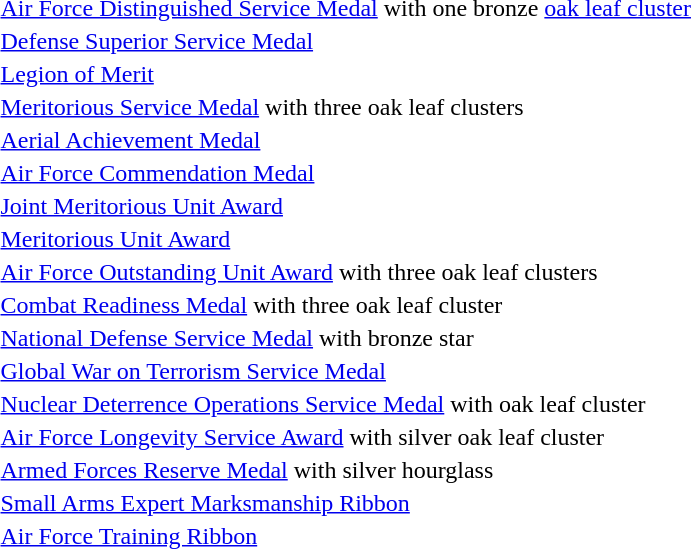<table>
<tr>
<td></td>
<td><a href='#'>Air Force Distinguished Service Medal</a> with one bronze <a href='#'>oak leaf cluster</a></td>
</tr>
<tr>
<td></td>
<td><a href='#'>Defense Superior Service Medal</a></td>
</tr>
<tr>
<td></td>
<td><a href='#'>Legion of Merit</a></td>
</tr>
<tr>
<td><span></span><span></span><span></span></td>
<td><a href='#'>Meritorious Service Medal</a> with three oak leaf clusters</td>
</tr>
<tr>
<td></td>
<td><a href='#'>Aerial Achievement Medal</a></td>
</tr>
<tr>
<td></td>
<td><a href='#'>Air Force Commendation Medal</a></td>
</tr>
<tr>
<td></td>
<td><a href='#'>Joint Meritorious Unit Award</a></td>
</tr>
<tr>
<td></td>
<td><a href='#'>Meritorious Unit Award</a></td>
</tr>
<tr>
<td><span></span><span></span><span></span></td>
<td><a href='#'>Air Force Outstanding Unit Award</a> with three oak leaf clusters</td>
</tr>
<tr>
<td><span></span><span></span><span></span></td>
<td><a href='#'>Combat Readiness Medal</a> with three oak leaf cluster</td>
</tr>
<tr>
<td></td>
<td><a href='#'>National Defense Service Medal</a> with bronze star</td>
</tr>
<tr>
<td></td>
<td><a href='#'>Global War on Terrorism Service Medal</a></td>
</tr>
<tr>
<td></td>
<td><a href='#'>Nuclear Deterrence Operations Service Medal</a> with oak leaf cluster</td>
</tr>
<tr>
<td></td>
<td><a href='#'>Air Force Longevity Service Award</a> with silver oak leaf cluster</td>
</tr>
<tr>
<td></td>
<td><a href='#'>Armed Forces Reserve Medal</a> with silver hourglass</td>
</tr>
<tr>
<td></td>
<td><a href='#'>Small Arms Expert Marksmanship Ribbon</a></td>
</tr>
<tr>
<td></td>
<td><a href='#'>Air Force Training Ribbon</a></td>
</tr>
</table>
